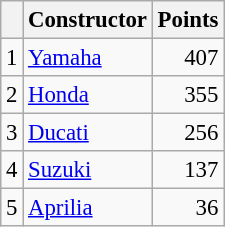<table class="wikitable" style="font-size: 95%;">
<tr>
<th></th>
<th>Constructor</th>
<th>Points</th>
</tr>
<tr>
<td align=center>1</td>
<td> <a href='#'>Yamaha</a></td>
<td align=right>407</td>
</tr>
<tr>
<td align=center>2</td>
<td> <a href='#'>Honda</a></td>
<td align=right>355</td>
</tr>
<tr>
<td align=center>3</td>
<td> <a href='#'>Ducati</a></td>
<td align=right>256</td>
</tr>
<tr>
<td align=center>4</td>
<td> <a href='#'>Suzuki</a></td>
<td align=right>137</td>
</tr>
<tr>
<td align=center>5</td>
<td> <a href='#'>Aprilia</a></td>
<td align=right>36</td>
</tr>
</table>
